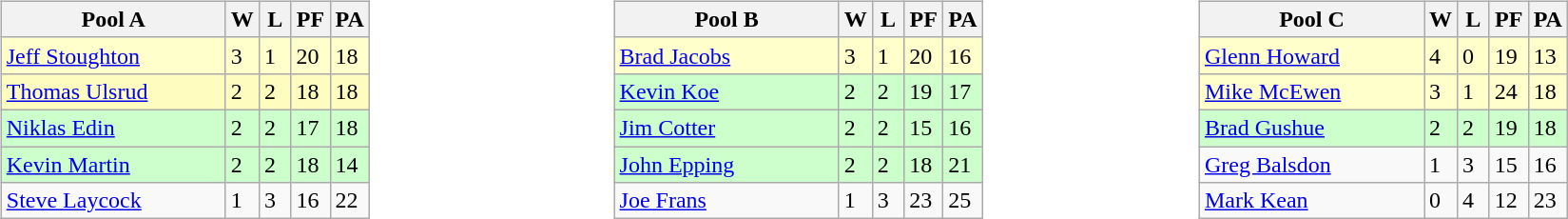<table table>
<tr>
<td valign=top width=10%><br><table class=wikitable>
<tr>
<th width=150>Pool A</th>
<th width=15>W</th>
<th width=15>L</th>
<th width=20>PF</th>
<th width=20>PA</th>
</tr>
<tr bgcolor=#ffffcc>
<td> <a href='#'>Jeff Stoughton</a></td>
<td>3</td>
<td>1</td>
<td>20</td>
<td>18</td>
</tr>
<tr bgcolor=#fffcc>
<td> <a href='#'>Thomas Ulsrud</a></td>
<td>2</td>
<td>2</td>
<td>18</td>
<td>18</td>
</tr>
<tr bgcolor=#ccffcc>
<td> <a href='#'>Niklas Edin</a></td>
<td>2</td>
<td>2</td>
<td>17</td>
<td>18</td>
</tr>
<tr bgcolor=#ccffcc>
<td> <a href='#'>Kevin Martin</a></td>
<td>2</td>
<td>2</td>
<td>18</td>
<td>14</td>
</tr>
<tr>
<td> <a href='#'>Steve Laycock</a></td>
<td>1</td>
<td>3</td>
<td>16</td>
<td>22</td>
</tr>
</table>
</td>
<td valign=top width=10%><br><table class=wikitable>
<tr>
<th width=150>Pool B</th>
<th width=15>W</th>
<th width=15>L</th>
<th width=20>PF</th>
<th width=20>PA</th>
</tr>
<tr bgcolor=#ffffcc>
<td> <a href='#'>Brad Jacobs</a></td>
<td>3</td>
<td>1</td>
<td>20</td>
<td>16</td>
</tr>
<tr bgcolor=#ccffcc>
<td> <a href='#'>Kevin Koe</a></td>
<td>2</td>
<td>2</td>
<td>19</td>
<td>17</td>
</tr>
<tr bgcolor=#ccffcc>
<td> <a href='#'>Jim Cotter</a></td>
<td>2</td>
<td>2</td>
<td>15</td>
<td>16</td>
</tr>
<tr bgcolor=#ccffcc>
<td> <a href='#'>John Epping</a></td>
<td>2</td>
<td>2</td>
<td>18</td>
<td>21</td>
</tr>
<tr>
<td> <a href='#'>Joe Frans</a></td>
<td>1</td>
<td>3</td>
<td>23</td>
<td>25</td>
</tr>
</table>
</td>
<td valign=top width=10%><br><table class=wikitable>
<tr>
<th width=150>Pool C</th>
<th width=15>W</th>
<th width=15>L</th>
<th width=20>PF</th>
<th width=20>PA</th>
</tr>
<tr bgcolor=#ffffcc>
<td> <a href='#'>Glenn Howard</a></td>
<td>4</td>
<td>0</td>
<td>19</td>
<td>13</td>
</tr>
<tr bgcolor=#ffffcc>
<td> <a href='#'>Mike McEwen</a></td>
<td>3</td>
<td>1</td>
<td>24</td>
<td>18</td>
</tr>
<tr bgcolor=#ccffcc>
<td> <a href='#'>Brad Gushue</a></td>
<td>2</td>
<td>2</td>
<td>19</td>
<td>18</td>
</tr>
<tr>
<td> <a href='#'>Greg Balsdon</a></td>
<td>1</td>
<td>3</td>
<td>15</td>
<td>16</td>
</tr>
<tr>
<td> <a href='#'>Mark Kean</a></td>
<td>0</td>
<td>4</td>
<td>12</td>
<td>23</td>
</tr>
</table>
</td>
</tr>
</table>
